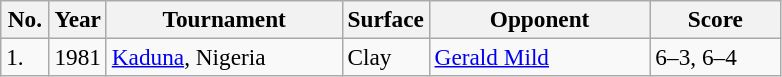<table class="sortable wikitable" style=font-size:97%>
<tr>
<th width=25>No.</th>
<th width=30>Year</th>
<th width=150>Tournament</th>
<th width=50>Surface</th>
<th width=140>Opponent</th>
<th width=80 class="unsortable">Score</th>
</tr>
<tr>
<td>1.</td>
<td>1981</td>
<td><a href='#'>Kaduna</a>, Nigeria</td>
<td>Clay</td>
<td> <a href='#'>Gerald Mild</a></td>
<td>6–3, 6–4</td>
</tr>
</table>
